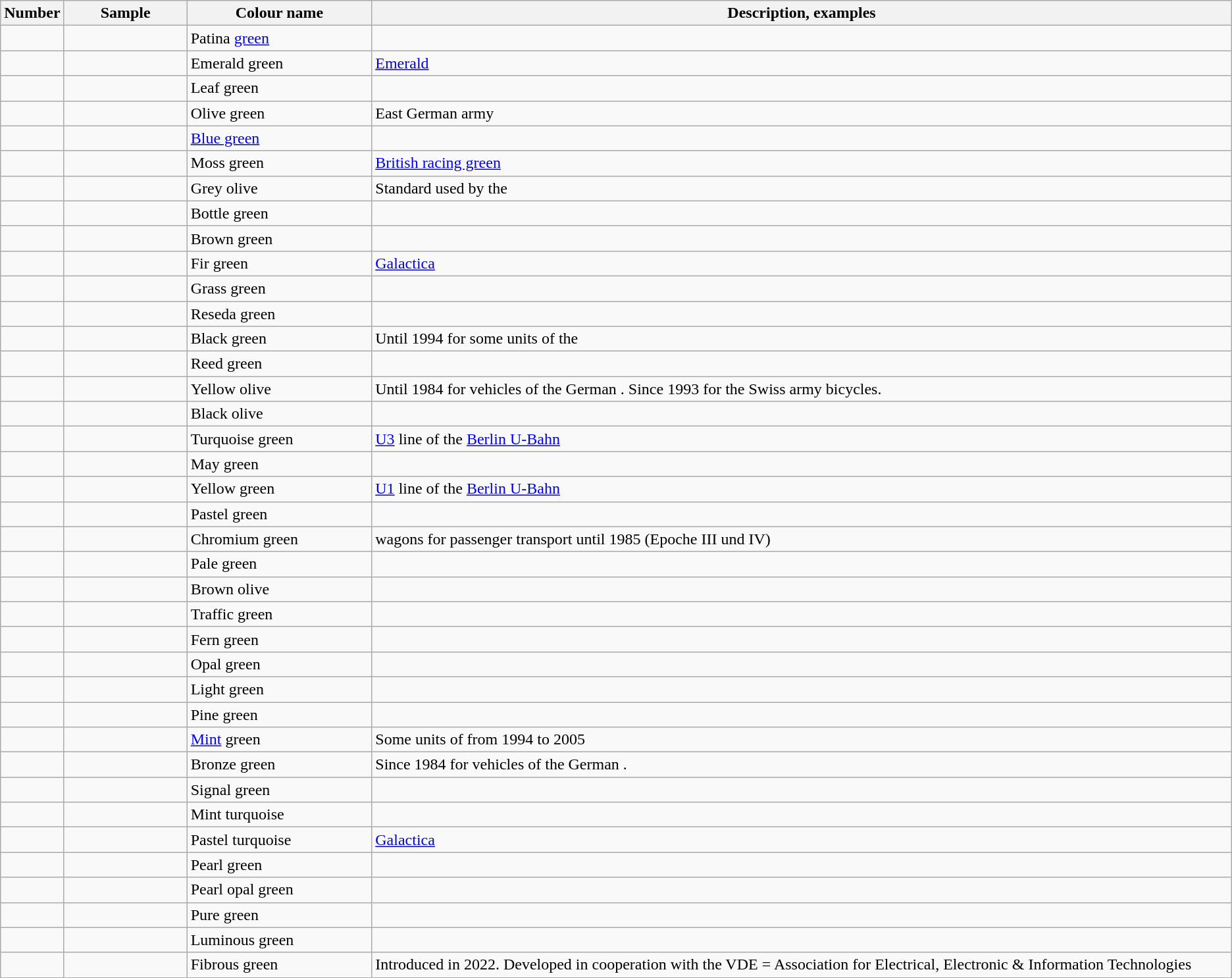<table class="wikitable sortable">
<tr>
<th style="text-align:center; width:5%;">Number</th>
<th style="width:10%;">Sample</th>
<th style="width:15%;">Colour name</th>
<th>Description, examples</th>
</tr>
<tr>
<td></td>
<td></td>
<td>Patina <a href='#'>green</a></td>
<td></td>
</tr>
<tr>
<td></td>
<td></td>
<td>Emerald green</td>
<td><a href='#'>Emerald</a></td>
</tr>
<tr>
<td></td>
<td></td>
<td>Leaf green</td>
<td></td>
</tr>
<tr>
<td></td>
<td></td>
<td>Olive green</td>
<td>East German army</td>
</tr>
<tr>
<td></td>
<td></td>
<td><a href='#'>Blue green</a></td>
<td></td>
</tr>
<tr>
<td></td>
<td></td>
<td>Moss green</td>
<td><a href='#'>British racing green</a></td>
</tr>
<tr>
<td></td>
<td></td>
<td>Grey olive</td>
<td>Standard  used by the </td>
</tr>
<tr>
<td></td>
<td></td>
<td>Bottle green</td>
<td></td>
</tr>
<tr>
<td></td>
<td></td>
<td>Brown green</td>
<td></td>
</tr>
<tr>
<td></td>
<td></td>
<td>Fir green</td>
<td><a href='#'>Galactica</a></td>
</tr>
<tr>
<td></td>
<td></td>
<td>Grass green</td>
<td></td>
</tr>
<tr>
<td></td>
<td></td>
<td>Reseda green</td>
<td></td>
</tr>
<tr>
<td></td>
<td></td>
<td>Black green</td>
<td>Until 1994 for some units of the </td>
</tr>
<tr>
<td></td>
<td></td>
<td>Reed green</td>
<td></td>
</tr>
<tr>
<td></td>
<td></td>
<td>Yellow olive</td>
<td>Until 1984 for vehicles of the German . Since 1993 for the Swiss army bicycles.</td>
</tr>
<tr>
<td></td>
<td></td>
<td>Black olive</td>
<td></td>
</tr>
<tr>
<td></td>
<td></td>
<td>Turquoise green</td>
<td><a href='#'>U3</a> line of the <a href='#'>Berlin U-Bahn</a></td>
</tr>
<tr>
<td></td>
<td></td>
<td>May green</td>
<td></td>
</tr>
<tr>
<td></td>
<td></td>
<td>Yellow green</td>
<td><a href='#'>U1</a> line of the <a href='#'>Berlin U-Bahn</a></td>
</tr>
<tr>
<td></td>
<td></td>
<td>Pastel green</td>
<td></td>
</tr>
<tr>
<td></td>
<td></td>
<td>Chromium green</td>
<td> wagons for passenger transport until 1985 (Epoche III und IV)</td>
</tr>
<tr>
<td></td>
<td></td>
<td>Pale green</td>
<td></td>
</tr>
<tr>
<td></td>
<td></td>
<td>Brown olive</td>
<td></td>
</tr>
<tr>
<td></td>
<td></td>
<td>Traffic green</td>
<td></td>
</tr>
<tr>
<td></td>
<td></td>
<td>Fern green</td>
<td></td>
</tr>
<tr>
<td></td>
<td></td>
<td>Opal green</td>
<td></td>
</tr>
<tr>
<td></td>
<td></td>
<td>Light green</td>
<td></td>
</tr>
<tr>
<td></td>
<td></td>
<td>Pine green</td>
<td></td>
</tr>
<tr>
<td></td>
<td></td>
<td><a href='#'>Mint</a> green</td>
<td>Some units of  from 1994 to 2005</td>
</tr>
<tr>
<td></td>
<td></td>
<td>Bronze green</td>
<td>Since 1984 for vehicles of the German .</td>
</tr>
<tr>
<td></td>
<td></td>
<td>Signal green</td>
<td></td>
</tr>
<tr>
<td></td>
<td></td>
<td>Mint turquoise</td>
<td></td>
</tr>
<tr>
<td></td>
<td></td>
<td>Pastel turquoise</td>
<td><a href='#'>Galactica</a></td>
</tr>
<tr>
<td></td>
<td></td>
<td>Pearl green</td>
<td></td>
</tr>
<tr>
<td></td>
<td></td>
<td>Pearl opal green</td>
<td></td>
</tr>
<tr>
<td></td>
<td></td>
<td>Pure green</td>
<td></td>
</tr>
<tr>
<td></td>
<td></td>
<td>Luminous green</td>
<td></td>
</tr>
<tr>
<td></td>
<td></td>
<td>Fibrous green</td>
<td>Introduced in 2022. Developed in cooperation with the VDE = Association for Electrical, Electronic & Information Technologies</td>
</tr>
</table>
